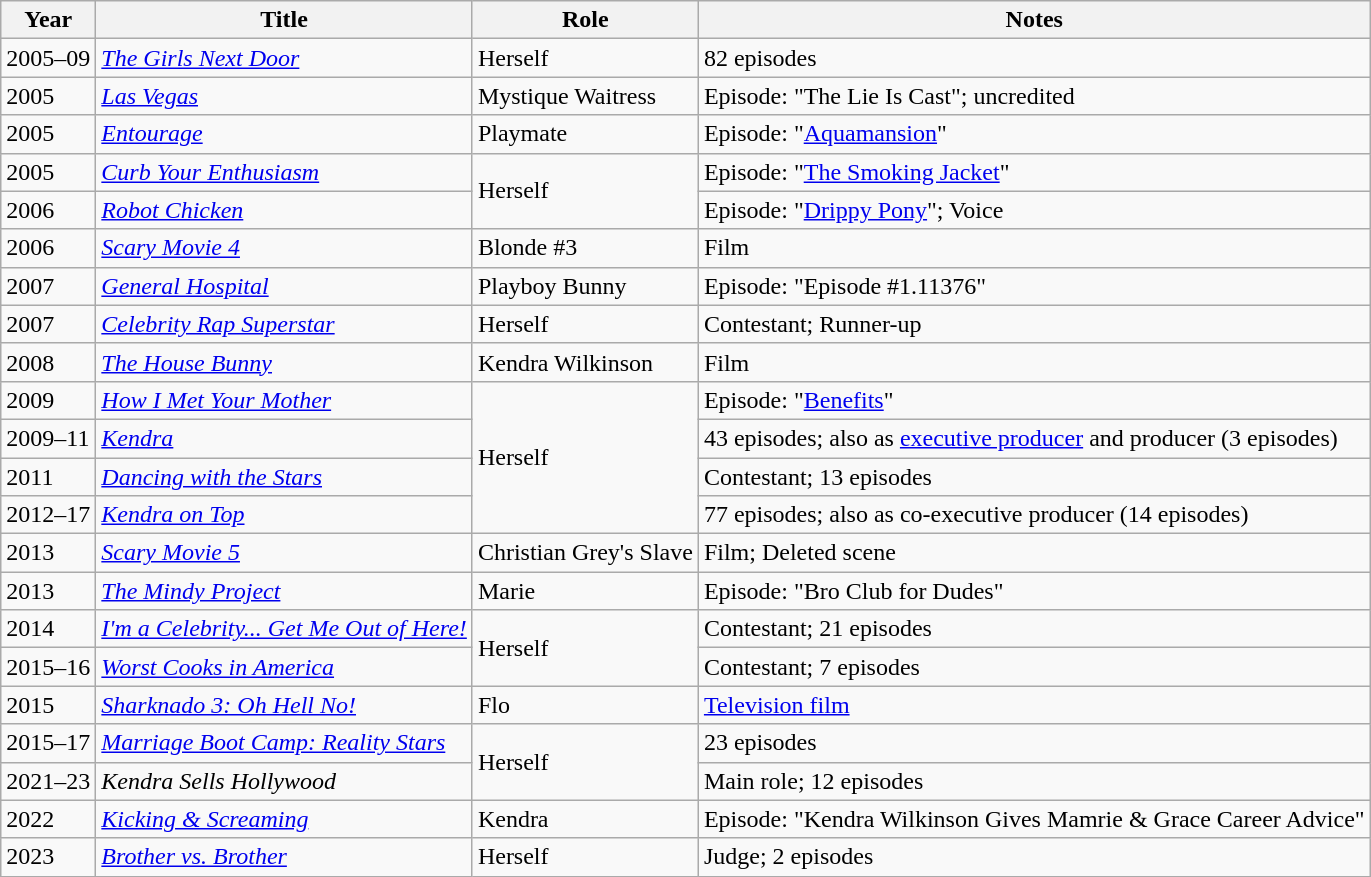<table class="wikitable">
<tr>
<th>Year</th>
<th>Title</th>
<th>Role</th>
<th>Notes</th>
</tr>
<tr>
<td>2005–09</td>
<td><em><a href='#'>The Girls Next Door</a></em></td>
<td>Herself</td>
<td>82 episodes</td>
</tr>
<tr>
<td>2005</td>
<td><em><a href='#'>Las Vegas</a></em></td>
<td>Mystique Waitress</td>
<td>Episode: "The Lie Is Cast"; uncredited</td>
</tr>
<tr>
<td>2005</td>
<td><em><a href='#'>Entourage</a></em></td>
<td>Playmate</td>
<td>Episode: "<a href='#'>Aquamansion</a>"</td>
</tr>
<tr>
<td>2005</td>
<td><em><a href='#'>Curb Your Enthusiasm</a></em></td>
<td rowspan="2">Herself</td>
<td>Episode: "<a href='#'>The Smoking Jacket</a>"</td>
</tr>
<tr>
<td>2006</td>
<td><em><a href='#'>Robot Chicken</a></em></td>
<td>Episode: "<a href='#'>Drippy Pony</a>"; Voice</td>
</tr>
<tr>
<td>2006</td>
<td><em><a href='#'>Scary Movie 4</a></em></td>
<td>Blonde #3</td>
<td>Film</td>
</tr>
<tr>
<td>2007</td>
<td><em><a href='#'>General Hospital</a></em></td>
<td>Playboy Bunny</td>
<td>Episode: "Episode #1.11376"</td>
</tr>
<tr>
<td>2007</td>
<td><em><a href='#'>Celebrity Rap Superstar</a></em></td>
<td>Herself</td>
<td>Contestant; Runner-up</td>
</tr>
<tr>
<td>2008</td>
<td><em><a href='#'>The House Bunny</a></em></td>
<td>Kendra Wilkinson</td>
<td>Film</td>
</tr>
<tr>
<td>2009</td>
<td><em><a href='#'>How I Met Your Mother</a></em></td>
<td rowspan="4">Herself</td>
<td>Episode: "<a href='#'>Benefits</a>"</td>
</tr>
<tr>
<td>2009–11</td>
<td><em><a href='#'>Kendra</a></em></td>
<td>43 episodes; also as <a href='#'>executive producer</a> and producer (3 episodes)</td>
</tr>
<tr>
<td>2011</td>
<td><em><a href='#'>Dancing with the Stars</a></em></td>
<td>Contestant; 13 episodes</td>
</tr>
<tr>
<td>2012–17</td>
<td><em><a href='#'>Kendra on Top</a></em></td>
<td>77 episodes; also as co-executive producer (14 episodes)</td>
</tr>
<tr>
<td>2013</td>
<td><em><a href='#'>Scary Movie 5</a></em></td>
<td>Christian Grey's Slave</td>
<td>Film; Deleted scene</td>
</tr>
<tr>
<td>2013</td>
<td><em><a href='#'>The Mindy Project</a></em></td>
<td>Marie</td>
<td>Episode: "Bro Club for Dudes"</td>
</tr>
<tr>
<td>2014</td>
<td><em><a href='#'>I'm a Celebrity... Get Me Out of Here!</a></em></td>
<td rowspan="2">Herself</td>
<td>Contestant; 21 episodes</td>
</tr>
<tr>
<td>2015–16</td>
<td><em><a href='#'>Worst Cooks in America</a></em></td>
<td>Contestant; 7 episodes</td>
</tr>
<tr>
<td>2015</td>
<td><em><a href='#'>Sharknado 3: Oh Hell No!</a></em></td>
<td>Flo</td>
<td><a href='#'>Television film</a></td>
</tr>
<tr>
<td>2015–17</td>
<td><em><a href='#'>Marriage Boot Camp: Reality Stars</a></em></td>
<td rowspan="2">Herself</td>
<td>23 episodes</td>
</tr>
<tr>
<td>2021–23</td>
<td><em>Kendra Sells Hollywood</em></td>
<td>Main role; 12 episodes</td>
</tr>
<tr>
<td>2022</td>
<td><em><a href='#'>Kicking & Screaming</a></em></td>
<td>Kendra</td>
<td>Episode: "Kendra Wilkinson Gives Mamrie & Grace Career Advice"</td>
</tr>
<tr>
<td>2023</td>
<td><em><a href='#'>Brother vs. Brother</a></em></td>
<td>Herself</td>
<td>Judge; 2 episodes</td>
</tr>
</table>
